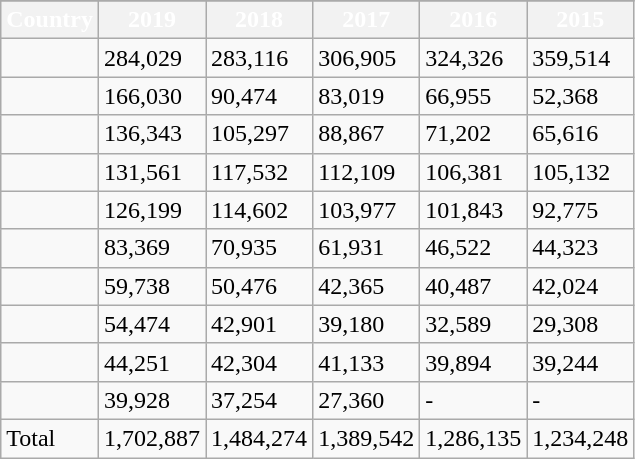<table class="wikitable sortable">
<tr>
</tr>
<tr style="color:white;">
<th>Country</th>
<th>2019</th>
<th>2018</th>
<th>2017</th>
<th>2016</th>
<th>2015</th>
</tr>
<tr>
<td></td>
<td>284,029</td>
<td>283,116</td>
<td>306,905</td>
<td>324,326</td>
<td>359,514</td>
</tr>
<tr>
<td></td>
<td>166,030</td>
<td>90,474</td>
<td>83,019</td>
<td>66,955</td>
<td>52,368</td>
</tr>
<tr>
<td></td>
<td>136,343</td>
<td>105,297</td>
<td>88,867</td>
<td>71,202</td>
<td>65,616</td>
</tr>
<tr>
<td></td>
<td>131,561</td>
<td>117,532</td>
<td>112,109</td>
<td>106,381</td>
<td>105,132</td>
</tr>
<tr>
<td></td>
<td>126,199</td>
<td>114,602</td>
<td>103,977</td>
<td>101,843</td>
<td>92,775</td>
</tr>
<tr>
<td></td>
<td>83,369</td>
<td>70,935</td>
<td>61,931</td>
<td>46,522</td>
<td>44,323</td>
</tr>
<tr>
<td></td>
<td>59,738</td>
<td>50,476</td>
<td>42,365</td>
<td>40,487</td>
<td>42,024</td>
</tr>
<tr>
<td></td>
<td>54,474</td>
<td>42,901</td>
<td>39,180</td>
<td>32,589</td>
<td>29,308</td>
</tr>
<tr>
<td></td>
<td>44,251</td>
<td>42,304</td>
<td>41,133</td>
<td>39,894</td>
<td>39,244</td>
</tr>
<tr>
<td></td>
<td>39,928</td>
<td>37,254</td>
<td>27,360</td>
<td>-</td>
<td>-</td>
</tr>
<tr>
<td>Total</td>
<td>1,702,887</td>
<td>1,484,274</td>
<td>1,389,542</td>
<td>1,286,135</td>
<td>1,234,248</td>
</tr>
</table>
